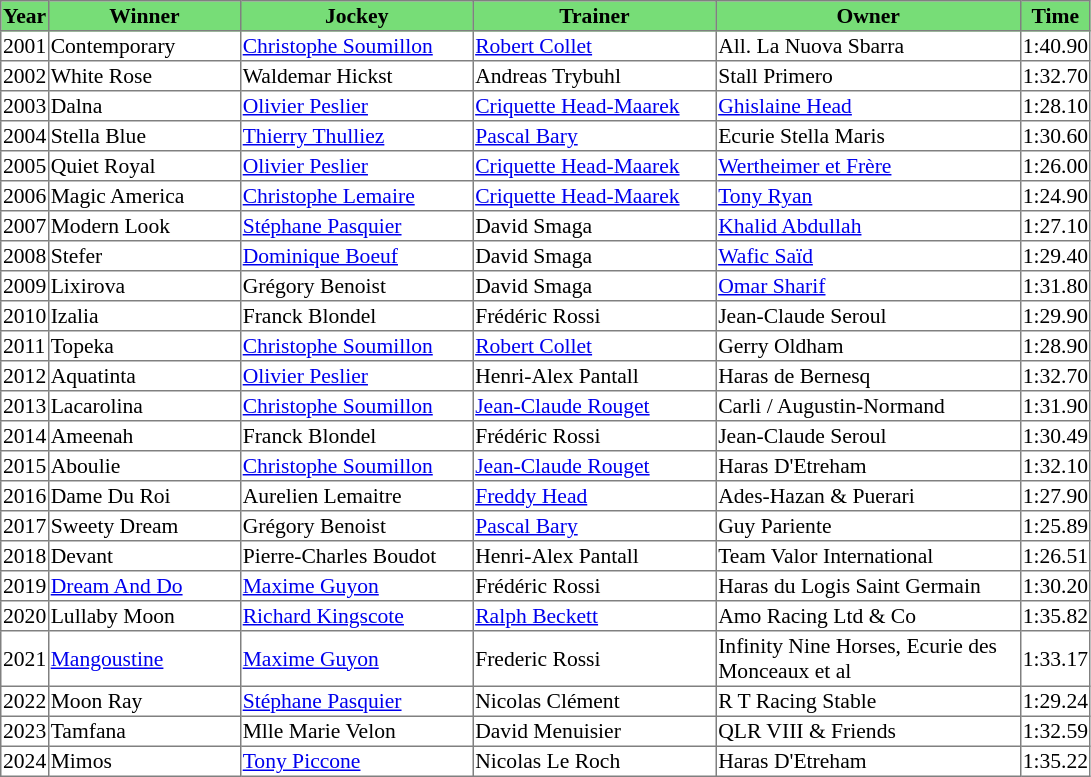<table class = "sortable" | border="1" style="border-collapse: collapse; font-size:90%">
<tr bgcolor="#77dd77" align="center">
<th>Year</th>
<th>Winner</th>
<th>Jockey</th>
<th>Trainer</th>
<th>Owner</th>
<th>Time</th>
</tr>
<tr>
<td>2001</td>
<td width=125px>Contemporary</td>
<td width=152px><a href='#'>Christophe Soumillon</a></td>
<td width=159px><a href='#'>Robert Collet</a></td>
<td width=200px>All. La Nuova Sbarra</td>
<td>1:40.90</td>
</tr>
<tr>
<td>2002</td>
<td>White Rose</td>
<td>Waldemar Hickst</td>
<td>Andreas Trybuhl</td>
<td>Stall Primero</td>
<td>1:32.70</td>
</tr>
<tr>
<td>2003</td>
<td>Dalna</td>
<td><a href='#'>Olivier Peslier</a></td>
<td><a href='#'>Criquette Head-Maarek</a></td>
<td><a href='#'>Ghislaine Head</a></td>
<td>1:28.10</td>
</tr>
<tr>
<td>2004</td>
<td>Stella Blue</td>
<td><a href='#'>Thierry Thulliez</a></td>
<td><a href='#'>Pascal Bary</a></td>
<td>Ecurie Stella Maris</td>
<td>1:30.60</td>
</tr>
<tr>
<td>2005</td>
<td>Quiet Royal</td>
<td><a href='#'>Olivier Peslier</a></td>
<td><a href='#'>Criquette Head-Maarek</a></td>
<td><a href='#'>Wertheimer et Frère</a></td>
<td>1:26.00</td>
</tr>
<tr>
<td>2006</td>
<td>Magic America</td>
<td><a href='#'>Christophe Lemaire</a></td>
<td><a href='#'>Criquette Head-Maarek</a></td>
<td><a href='#'>Tony Ryan</a></td>
<td>1:24.90</td>
</tr>
<tr>
<td>2007</td>
<td>Modern Look</td>
<td><a href='#'>Stéphane Pasquier</a></td>
<td>David Smaga</td>
<td><a href='#'>Khalid Abdullah</a></td>
<td>1:27.10</td>
</tr>
<tr>
<td>2008</td>
<td>Stefer</td>
<td><a href='#'>Dominique Boeuf</a></td>
<td>David Smaga</td>
<td><a href='#'>Wafic Saïd</a></td>
<td>1:29.40</td>
</tr>
<tr>
<td>2009</td>
<td>Lixirova</td>
<td>Grégory Benoist</td>
<td>David Smaga</td>
<td><a href='#'>Omar Sharif</a></td>
<td>1:31.80</td>
</tr>
<tr>
<td>2010</td>
<td>Izalia</td>
<td>Franck Blondel</td>
<td>Frédéric Rossi</td>
<td>Jean-Claude Seroul</td>
<td>1:29.90</td>
</tr>
<tr>
<td>2011</td>
<td>Topeka</td>
<td><a href='#'>Christophe Soumillon</a></td>
<td><a href='#'>Robert Collet</a></td>
<td>Gerry Oldham</td>
<td>1:28.90</td>
</tr>
<tr>
<td>2012</td>
<td>Aquatinta</td>
<td><a href='#'>Olivier Peslier</a></td>
<td>Henri-Alex Pantall</td>
<td>Haras de Bernesq</td>
<td>1:32.70</td>
</tr>
<tr>
<td>2013</td>
<td>Lacarolina</td>
<td><a href='#'>Christophe Soumillon</a></td>
<td><a href='#'>Jean-Claude Rouget</a></td>
<td>Carli / Augustin-Normand </td>
<td>1:31.90</td>
</tr>
<tr>
<td>2014</td>
<td>Ameenah</td>
<td>Franck Blondel</td>
<td>Frédéric Rossi</td>
<td>Jean-Claude Seroul</td>
<td>1:30.49</td>
</tr>
<tr>
<td>2015</td>
<td>Aboulie</td>
<td><a href='#'>Christophe Soumillon</a></td>
<td><a href='#'>Jean-Claude Rouget</a></td>
<td>Haras D'Etreham</td>
<td>1:32.10</td>
</tr>
<tr>
<td>2016</td>
<td>Dame Du Roi</td>
<td>Aurelien Lemaitre</td>
<td><a href='#'>Freddy Head</a></td>
<td>Ades-Hazan & Puerari </td>
<td>1:27.90</td>
</tr>
<tr>
<td>2017</td>
<td>Sweety Dream</td>
<td>Grégory Benoist</td>
<td><a href='#'>Pascal Bary</a></td>
<td>Guy Pariente</td>
<td>1:25.89</td>
</tr>
<tr>
<td>2018</td>
<td>Devant</td>
<td>Pierre-Charles Boudot</td>
<td>Henri-Alex Pantall</td>
<td>Team Valor International</td>
<td>1:26.51</td>
</tr>
<tr>
<td>2019</td>
<td><a href='#'>Dream And Do</a></td>
<td><a href='#'>Maxime Guyon</a></td>
<td>Frédéric Rossi</td>
<td>Haras du Logis Saint Germain</td>
<td>1:30.20</td>
</tr>
<tr>
<td>2020</td>
<td>Lullaby Moon</td>
<td><a href='#'>Richard Kingscote</a></td>
<td><a href='#'>Ralph Beckett</a></td>
<td>Amo Racing Ltd & Co</td>
<td>1:35.82</td>
</tr>
<tr>
<td>2021</td>
<td><a href='#'>Mangoustine</a></td>
<td><a href='#'>Maxime Guyon</a></td>
<td>Frederic Rossi</td>
<td>Infinity Nine Horses, Ecurie des Monceaux et al</td>
<td>1:33.17</td>
</tr>
<tr>
<td>2022</td>
<td>Moon Ray</td>
<td><a href='#'>Stéphane Pasquier</a></td>
<td>Nicolas Clément</td>
<td>R T Racing Stable</td>
<td>1:29.24</td>
</tr>
<tr>
<td>2023</td>
<td>Tamfana</td>
<td>Mlle Marie Velon</td>
<td>David Menuisier</td>
<td>QLR VIII & Friends</td>
<td>1:32.59</td>
</tr>
<tr>
<td>2024</td>
<td>Mimos</td>
<td><a href='#'>Tony Piccone</a></td>
<td>Nicolas Le Roch</td>
<td>Haras D'Etreham</td>
<td>1:35.22</td>
</tr>
</table>
